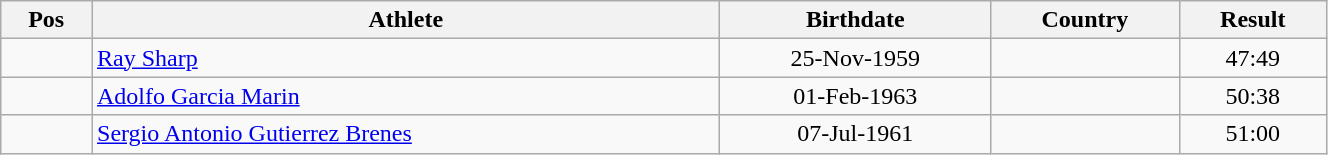<table class="wikitable"  style="text-align:center; width:70%;">
<tr>
<th>Pos</th>
<th>Athlete</th>
<th>Birthdate</th>
<th>Country</th>
<th>Result</th>
</tr>
<tr>
<td align=center></td>
<td align=left><a href='#'>Ray Sharp</a></td>
<td>25-Nov-1959</td>
<td align=left></td>
<td>47:49</td>
</tr>
<tr>
<td align=center></td>
<td align=left><a href='#'>Adolfo Garcia Marin</a></td>
<td>01-Feb-1963</td>
<td align=left></td>
<td>50:38</td>
</tr>
<tr>
<td align=center></td>
<td align=left><a href='#'>Sergio Antonio Gutierrez Brenes</a></td>
<td>07-Jul-1961</td>
<td align=left></td>
<td>51:00</td>
</tr>
</table>
